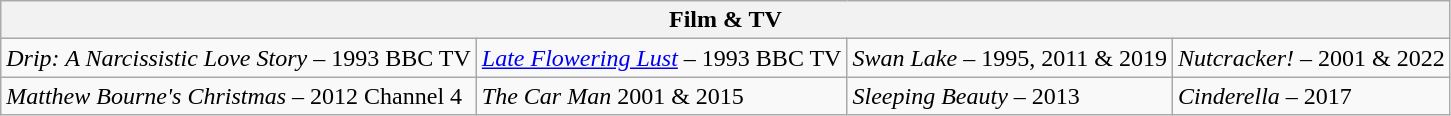<table class="wikitable">
<tr>
<th colspan="4" style="text-align:center;">Film & TV</th>
</tr>
<tr>
<td><em>Drip: A Narcissistic Love Story</em> – 1993 BBC TV</td>
<td><em><a href='#'>Late Flowering Lust</a></em> – 1993 BBC TV</td>
<td><em>Swan Lake</em> – 1995, 2011 & 2019</td>
<td><em>Nutcracker!</em> – 2001 & 2022</td>
</tr>
<tr>
<td><em>Matthew Bourne's Christmas</em> – 2012 Channel 4</td>
<td><em>The Car Man</em> 2001 & 2015</td>
<td><em>Sleeping Beauty</em> – 2013</td>
<td><em>Cinderella</em> – 2017</td>
</tr>
</table>
